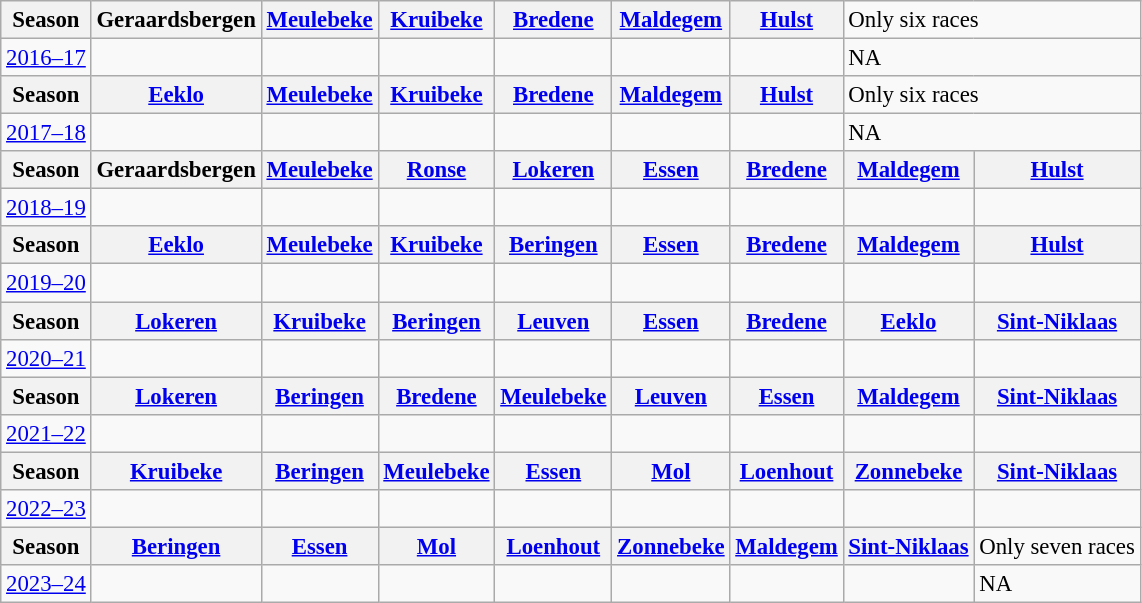<table class="wikitable" style="font-size:95%">
<tr>
<th>Season</th>
<th>Geraardsbergen</th>
<th><a href='#'>Meulebeke</a></th>
<th><a href='#'>Kruibeke</a></th>
<th><a href='#'>Bredene</a></th>
<th><a href='#'>Maldegem</a></th>
<th><a href='#'>Hulst</a></th>
<td colspan=2>Only six races</td>
</tr>
<tr>
<td><a href='#'>2016–17</a></td>
<td></td>
<td></td>
<td></td>
<td></td>
<td></td>
<td></td>
<td colspan=2>NA</td>
</tr>
<tr --->
<th>Season</th>
<th><a href='#'>Eeklo</a></th>
<th><a href='#'>Meulebeke</a></th>
<th><a href='#'>Kruibeke</a></th>
<th><a href='#'>Bredene</a></th>
<th><a href='#'>Maldegem</a></th>
<th><a href='#'>Hulst</a></th>
<td colspan=2>Only six races</td>
</tr>
<tr>
<td><a href='#'>2017–18</a></td>
<td></td>
<td></td>
<td></td>
<td></td>
<td></td>
<td></td>
<td colspan=2>NA</td>
</tr>
<tr --->
<th>Season</th>
<th>Geraardsbergen</th>
<th><a href='#'>Meulebeke</a></th>
<th><a href='#'>Ronse</a></th>
<th><a href='#'>Lokeren</a></th>
<th><a href='#'>Essen</a></th>
<th><a href='#'>Bredene</a></th>
<th><a href='#'>Maldegem</a></th>
<th><a href='#'>Hulst</a></th>
</tr>
<tr>
<td><a href='#'>2018–19</a></td>
<td></td>
<td></td>
<td></td>
<td></td>
<td></td>
<td></td>
<td></td>
<td></td>
</tr>
<tr --->
<th>Season</th>
<th><a href='#'>Eeklo</a></th>
<th><a href='#'>Meulebeke</a></th>
<th><a href='#'>Kruibeke</a></th>
<th><a href='#'>Beringen</a></th>
<th><a href='#'>Essen</a></th>
<th><a href='#'>Bredene</a></th>
<th><a href='#'>Maldegem</a></th>
<th><a href='#'>Hulst</a></th>
</tr>
<tr>
<td><a href='#'>2019–20</a></td>
<td></td>
<td></td>
<td></td>
<td></td>
<td></td>
<td></td>
<td></td>
<td></td>
</tr>
<tr --->
<th>Season</th>
<th><a href='#'>Lokeren</a></th>
<th><a href='#'>Kruibeke</a></th>
<th><a href='#'>Beringen</a></th>
<th><a href='#'>Leuven</a></th>
<th><a href='#'>Essen</a></th>
<th><a href='#'>Bredene</a></th>
<th><a href='#'>Eeklo</a></th>
<th><a href='#'>Sint-Niklaas</a></th>
</tr>
<tr>
<td><a href='#'>2020–21</a></td>
<td></td>
<td></td>
<td></td>
<td></td>
<td></td>
<td></td>
<td></td>
<td></td>
</tr>
<tr --->
<th>Season</th>
<th><a href='#'>Lokeren</a></th>
<th><a href='#'>Beringen</a></th>
<th><a href='#'>Bredene</a></th>
<th><a href='#'>Meulebeke</a></th>
<th><a href='#'>Leuven</a></th>
<th><a href='#'>Essen</a></th>
<th><a href='#'>Maldegem</a></th>
<th><a href='#'>Sint-Niklaas</a></th>
</tr>
<tr>
<td><a href='#'>2021–22</a></td>
<td></td>
<td></td>
<td></td>
<td></td>
<td></td>
<td></td>
<td></td>
<td></td>
</tr>
<tr --->
<th>Season</th>
<th><a href='#'>Kruibeke</a></th>
<th><a href='#'>Beringen</a></th>
<th><a href='#'>Meulebeke</a></th>
<th><a href='#'>Essen</a></th>
<th><a href='#'>Mol</a></th>
<th><a href='#'>Loenhout</a></th>
<th><a href='#'>Zonnebeke</a></th>
<th><a href='#'>Sint-Niklaas</a></th>
</tr>
<tr>
<td><a href='#'>2022–23</a></td>
<td></td>
<td></td>
<td></td>
<td></td>
<td></td>
<td></td>
<td></td>
<td></td>
</tr>
<tr --->
<th>Season</th>
<th><a href='#'>Beringen</a></th>
<th><a href='#'>Essen</a></th>
<th><a href='#'>Mol</a></th>
<th><a href='#'>Loenhout</a></th>
<th><a href='#'>Zonnebeke</a></th>
<th><a href='#'>Maldegem</a></th>
<th><a href='#'>Sint-Niklaas</a></th>
<td>Only seven races</td>
</tr>
<tr>
<td><a href='#'>2023–24</a></td>
<td></td>
<td></td>
<td></td>
<td></td>
<td></td>
<td></td>
<td></td>
<td>NA</td>
</tr>
</table>
